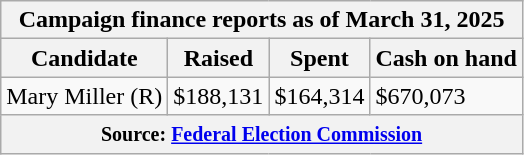<table class="wikitable sortable">
<tr>
<th colspan=4>Campaign finance reports as of March 31, 2025</th>
</tr>
<tr style="text-align:center;">
<th>Candidate</th>
<th>Raised</th>
<th>Spent</th>
<th>Cash on hand</th>
</tr>
<tr>
<td>Mary Miller (R)</td>
<td>$188,131</td>
<td>$164,314</td>
<td>$670,073</td>
</tr>
<tr>
<th colspan="4"><small>Source: <a href='#'>Federal Election Commission</a></small></th>
</tr>
</table>
